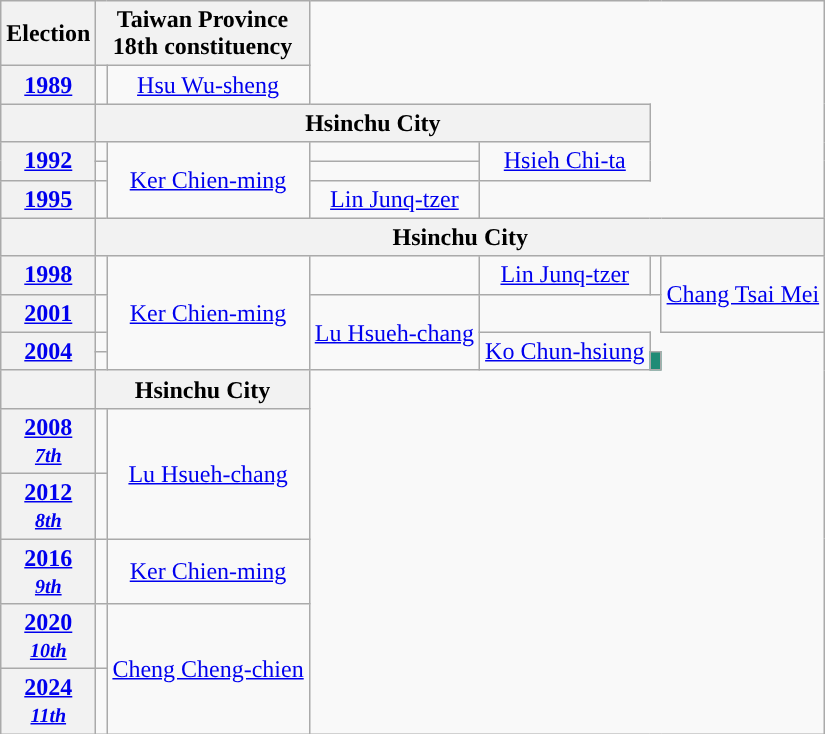<table class=wikitable style="text-align:center">
<tr>
<th>Election</th>
<th colspan="2" width="80px">Taiwan Province 18th constituency</th>
</tr>
<tr>
<th><a href='#'>1989</a></th>
<td></td>
<td><a href='#'>Hsu Wu-sheng</a></td>
</tr>
<tr>
<th></th>
<th colspan=4 width="80px">Hsinchu City</th>
</tr>
<tr>
<th rowspan=2><a href='#'>1992</a></th>
<td></td>
<td rowspan=3><a href='#'>Ker Chien-ming</a></td>
<td></td>
<td rowspan=2><a href='#'>Hsieh Chi-ta</a></td>
</tr>
<tr>
<td></td>
</tr>
<tr>
<th><a href='#'>1995</a></th>
<td></td>
<td><a href='#'>Lin Junq-tzer</a></td>
</tr>
<tr>
<th></th>
<th colspan=6 width="80px">Hsinchu City</th>
</tr>
<tr>
<th><a href='#'>1998</a></th>
<td></td>
<td rowspan=4><a href='#'>Ker Chien-ming</a></td>
<td></td>
<td><a href='#'>Lin Junq-tzer</a></td>
<td></td>
<td rowspan=2><a href='#'>Chang Tsai Mei</a></td>
</tr>
<tr>
<th><a href='#'>2001</a></th>
<td></td>
<td rowspan=3><a href='#'>Lu Hsueh-chang</a></td>
</tr>
<tr>
<th rowspan=2><a href='#'>2004</a></th>
<td></td>
<td rowspan=2><a href='#'>Ko Chun-hsiung</a></td>
</tr>
<tr>
<td></td>
<td bgcolor=#1F8B76></td>
</tr>
<tr>
<th></th>
<th colspan=2 width="80px">Hsinchu City</th>
</tr>
<tr>
<th><a href='#'>2008</a><br><small><em><a href='#'>7th</a></em></small><br></th>
<td></td>
<td rowspan=2><a href='#'>Lu Hsueh-chang</a></td>
</tr>
<tr>
<th><a href='#'>2012</a><br><small><em><a href='#'>8th</a></em></small><br></th>
</tr>
<tr>
<th><a href='#'>2016</a><br><small><em><a href='#'>9th</a></em></small><br></th>
<td></td>
<td><a href='#'>Ker Chien-ming</a></td>
</tr>
<tr>
<th><a href='#'>2020</a><br><small><em><a href='#'>10th</a></em></small><br></th>
<td></td>
<td rowspan=2><a href='#'>Cheng Cheng-chien</a></td>
</tr>
<tr>
<th><a href='#'>2024</a><br><small><em><a href='#'>11th</a></em></small><br></th>
</tr>
</table>
